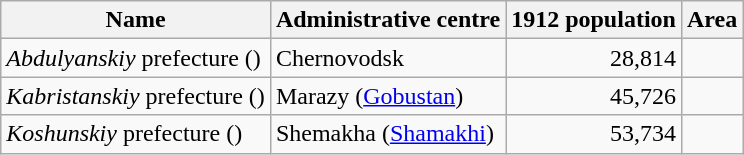<table class="wikitable sortable">
<tr>
<th>Name</th>
<th>Administrative centre</th>
<th>1912 population</th>
<th>Area</th>
</tr>
<tr>
<td><em>Abdulyanskiy</em> prefecture ()</td>
<td>Chernovodsk</td>
<td align="right">28,814</td>
<td></td>
</tr>
<tr>
<td><em>Kabristanskiy</em> prefecture ()</td>
<td>Marazy (<a href='#'>Gobustan</a>)</td>
<td align="right">45,726</td>
<td></td>
</tr>
<tr>
<td><em>Koshunskiy</em> prefecture ()</td>
<td>Shemakha (<a href='#'>Shamakhi</a>)</td>
<td align="right">53,734</td>
<td></td>
</tr>
</table>
